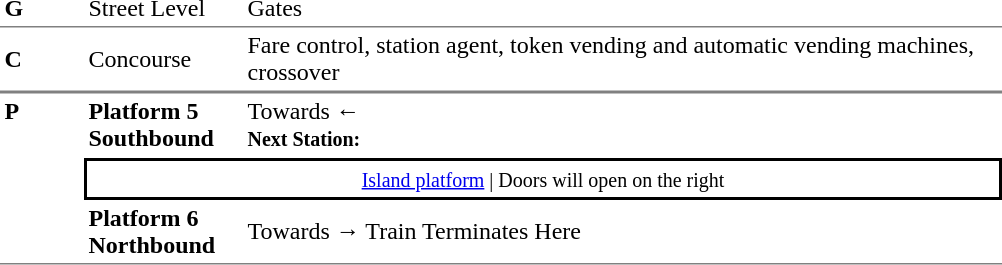<table border=0 cellspacing=0 cellpadding=3>
<tr>
<td style="border-bottom:solid 1px grey;" width=50 valign=top><strong>G</strong></td>
<td style="border-bottom:solid 1px grey;" width=100 valign=top>Street Level</td>
<td style="border-bottom:solid 1px grey;" width=500 valign=top>Gates</td>
</tr>
<tr>
<td style="border-bottom:solid 1px grey;"><strong>C</strong></td>
<td style="border-bottom:solid 1px grey;">Concourse</td>
<td style="border-bottom:solid 1px grey;">Fare control, station agent, token vending and automatic vending machines, crossover</td>
</tr>
<tr>
<td style="border-top:solid 1px grey;border-bottom:solid 1px grey;" width=50 rowspan=3 valign=top><strong>P</strong></td>
<td style="border-top:solid 1px grey;border-bottom:solid 1px white;" width=100><span><strong>Platform 5</strong><br><strong>Southbound</strong></span></td>
<td style="border-top:solid 1px grey;border-bottom:solid 1px white;" width=500>Towards ← <br><small><strong>Next Station:</strong> </small><br></td>
</tr>
<tr>
<td style="border-top:solid 2px black;border-right:solid 2px black;border-left:solid 2px black;border-bottom:solid 2px black;text-align:center;" colspan=2><small><a href='#'>Island platform</a> | Doors will open on the right </small></td>
</tr>
<tr>
<td style="border-bottom:solid 1px grey;" width=100><span><strong>Platform 6</strong><br><strong>Northbound</strong></span></td>
<td style="border-bottom:solid 1px grey;" width="500">Towards → Train Terminates Here</td>
</tr>
</table>
